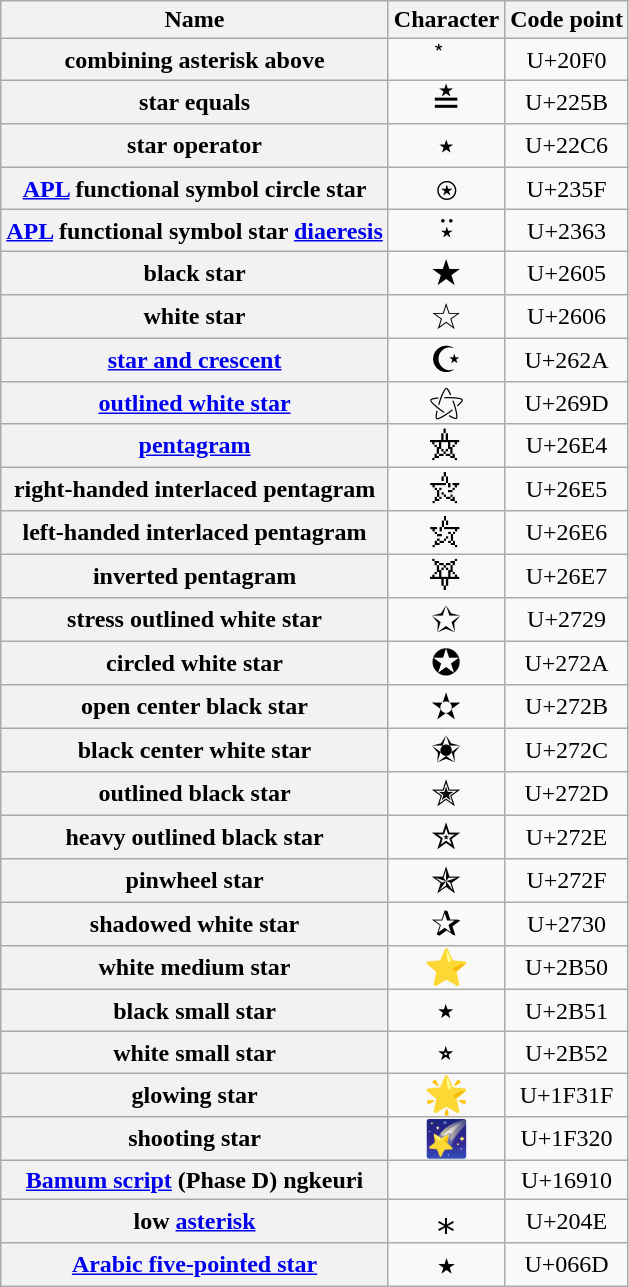<table class="wikitable" style="text-align:center;">
<tr>
<th>Name</th>
<th>Character</th>
<th>Code point</th>
</tr>
<tr>
<th>combining asterisk above</th>
<td style="font-size:150%; padding:0">⃰</td>
<td>U+20F0</td>
</tr>
<tr>
<th>star equals</th>
<td style="font-size:150%; padding:0">≛</td>
<td>U+225B</td>
</tr>
<tr>
<th>star operator</th>
<td style="font-size:150%; padding:0">⋆</td>
<td>U+22C6</td>
</tr>
<tr>
<th><a href='#'>APL</a> functional symbol circle star</th>
<td style="font-size:150%; padding:0">⍟</td>
<td>U+235F</td>
</tr>
<tr>
<th><a href='#'>APL</a> functional symbol star <a href='#'>diaeresis</a></th>
<td style="font-size:150%; padding:0">⍣</td>
<td>U+2363</td>
</tr>
<tr>
<th>black star</th>
<td style="font-size:150%; padding:0">★</td>
<td>U+2605</td>
</tr>
<tr>
<th>white star</th>
<td style="font-size:150%; padding:0">☆</td>
<td>U+2606</td>
</tr>
<tr>
<th><a href='#'>star and crescent</a></th>
<td style="font-size:150%; padding:0">☪</td>
<td>U+262A</td>
</tr>
<tr>
<th><a href='#'>outlined white star</a></th>
<td style="font-size:150%; padding:0"><span><span>⚝</span></span></td>
<td>U+269D</td>
</tr>
<tr>
<th><a href='#'>pentagram</a></th>
<td style="font-size:150%; padding:0"><span><span>⛤</span></span></td>
<td>U+26E4</td>
</tr>
<tr>
<th>right-handed interlaced pentagram</th>
<td style="font-size:150%; padding:0"><span><span>⛥</span></span></td>
<td>U+26E5</td>
</tr>
<tr>
<th>left-handed interlaced pentagram</th>
<td style="font-size:150%; padding:0"><span><span>⛦</span></span></td>
<td>U+26E6</td>
</tr>
<tr>
<th>inverted pentagram</th>
<td style="font-size:150%; padding:0"><span><span>⛧</span></span></td>
<td>U+26E7</td>
</tr>
<tr>
<th>stress outlined white star</th>
<td style="font-size:150%; padding:0">✩</td>
<td>U+2729</td>
</tr>
<tr>
<th>circled white star</th>
<td style="font-size:150%; padding:0">✪</td>
<td>U+272A</td>
</tr>
<tr>
<th>open center black star</th>
<td style="font-size:150%; padding:0">✫</td>
<td>U+272B</td>
</tr>
<tr>
<th>black center white star</th>
<td style="font-size:150%; padding:0">✬</td>
<td>U+272C</td>
</tr>
<tr>
<th>outlined black star</th>
<td style="font-size:150%; padding:0">✭</td>
<td>U+272D</td>
</tr>
<tr>
<th>heavy outlined black star</th>
<td style="font-size:150%; padding:0">✮</td>
<td>U+272E</td>
</tr>
<tr>
<th>pinwheel star</th>
<td style="font-size:150%; padding:0">✯</td>
<td>U+272F</td>
</tr>
<tr>
<th>shadowed white star</th>
<td style="font-size:150%; padding:0">✰</td>
<td>U+2730</td>
</tr>
<tr>
<th>white medium star</th>
<td style="font-size:150%; padding:0">⭐</td>
<td>U+2B50</td>
</tr>
<tr>
<th>black small star</th>
<td style="font-size:150%; padding:0">⭑</td>
<td>U+2B51</td>
</tr>
<tr>
<th>white small star</th>
<td style="font-size:150%; padding:0">⭒</td>
<td>U+2B52</td>
</tr>
<tr>
<th>glowing star</th>
<td style="font-size:150%; padding:0">🌟</td>
<td>U+1F31F</td>
</tr>
<tr>
<th>shooting star</th>
<td style="font-size:150%; padding:0">🌠</td>
<td>U+1F320</td>
</tr>
<tr>
<th><a href='#'>Bamum script</a> (Phase D) ngkeuri</th>
<td style="font-size:150%; padding:0"></td>
<td>U+16910</td>
</tr>
<tr>
<th>low <a href='#'>asterisk</a></th>
<td style="font-size:150%; padding:0">⁎</td>
<td>U+204E</td>
</tr>
<tr>
<th><a href='#'>Arabic five-pointed star</a></th>
<td style="font-size:150%; padding:0;font-family:DejaVu Sans,FreeSerif,Scheherazade,DejaVu Sans Mono,Microsoft Sans Serif,Segoe UI,Code2000,Courier New,FreeMono,Unifont">٭</td>
<td>U+066D</td>
</tr>
</table>
